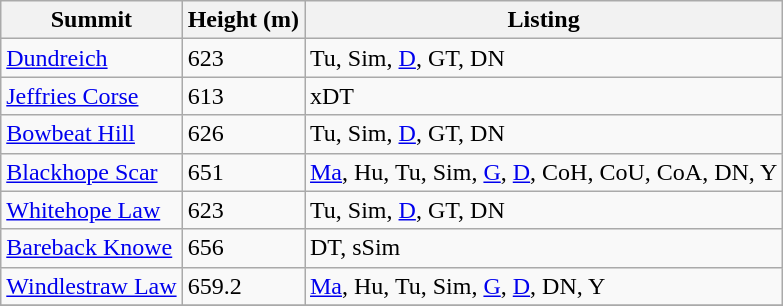<table class="wikitable sortable">
<tr>
<th>Summit</th>
<th>Height (m)</th>
<th>Listing</th>
</tr>
<tr>
<td><a href='#'>Dundreich</a></td>
<td>623</td>
<td>Tu, Sim, <a href='#'>D</a>, GT, DN</td>
</tr>
<tr>
<td><a href='#'>Jeffries Corse</a></td>
<td>613</td>
<td>xDT</td>
</tr>
<tr>
<td><a href='#'>Bowbeat Hill</a></td>
<td>626</td>
<td>Tu, Sim, <a href='#'>D</a>, GT, DN</td>
</tr>
<tr>
<td><a href='#'>Blackhope Scar</a></td>
<td>651</td>
<td><a href='#'>Ma</a>, Hu, Tu, Sim, <a href='#'>G</a>, <a href='#'>D</a>, CoH, CoU, CoA, DN, Y</td>
</tr>
<tr>
<td><a href='#'>Whitehope Law</a></td>
<td>623</td>
<td>Tu, Sim, <a href='#'>D</a>, GT, DN</td>
</tr>
<tr>
<td><a href='#'>Bareback Knowe</a></td>
<td>656</td>
<td>DT, sSim</td>
</tr>
<tr>
<td><a href='#'>Windlestraw Law</a></td>
<td>659.2</td>
<td><a href='#'>Ma</a>, Hu, Tu, Sim, <a href='#'>G</a>, <a href='#'>D</a>, DN, Y</td>
</tr>
<tr>
</tr>
</table>
